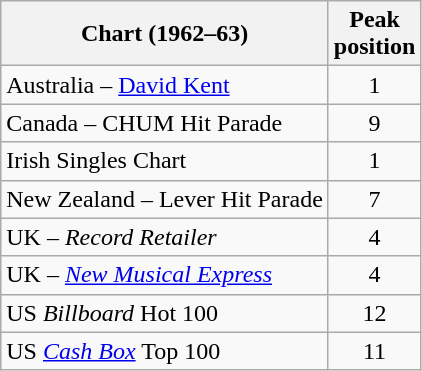<table class="wikitable sortable">
<tr>
<th>Chart (1962–63)</th>
<th>Peak<br>position</th>
</tr>
<tr>
<td>Australia – <a href='#'>David Kent</a></td>
<td style="text-align:center;">1</td>
</tr>
<tr>
<td>Canada – CHUM Hit Parade</td>
<td style="text-align:center;">9</td>
</tr>
<tr>
<td>Irish Singles Chart</td>
<td style="text-align:center;">1</td>
</tr>
<tr>
<td>New Zealand – Lever Hit Parade</td>
<td style="text-align:center;">7</td>
</tr>
<tr>
<td>UK – <em>Record Retailer</em></td>
<td style="text-align:center;">4</td>
</tr>
<tr>
<td>UK – <em><a href='#'>New Musical Express</a></em></td>
<td style="text-align:center;">4</td>
</tr>
<tr>
<td>US <em>Billboard</em> Hot 100</td>
<td style="text-align:center;">12</td>
</tr>
<tr>
<td>US <em><a href='#'>Cash Box</a></em> Top 100 </td>
<td style="text-align:center;">11</td>
</tr>
</table>
